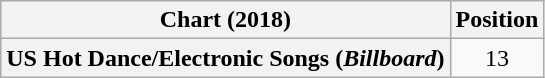<table class="wikitable plainrowheaders" style="text-align:center">
<tr>
<th scope="col">Chart (2018)</th>
<th scope="col">Position</th>
</tr>
<tr>
<th scope="row">US Hot Dance/Electronic Songs (<em>Billboard</em>)</th>
<td>13</td>
</tr>
</table>
